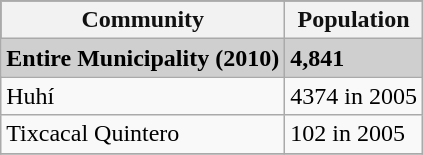<table class="wikitable">
<tr style="background:#111111; color:#111111;">
<th><strong>Community</strong></th>
<th><strong>Population</strong></th>
</tr>
<tr style="background:#CFCFCF;">
<td><strong>Entire Municipality (2010)</strong></td>
<td><strong>4,841</strong></td>
</tr>
<tr>
<td>Huhí</td>
<td>4374 in 2005</td>
</tr>
<tr>
<td>Tixcacal Quintero</td>
<td>102 in 2005</td>
</tr>
<tr>
</tr>
</table>
